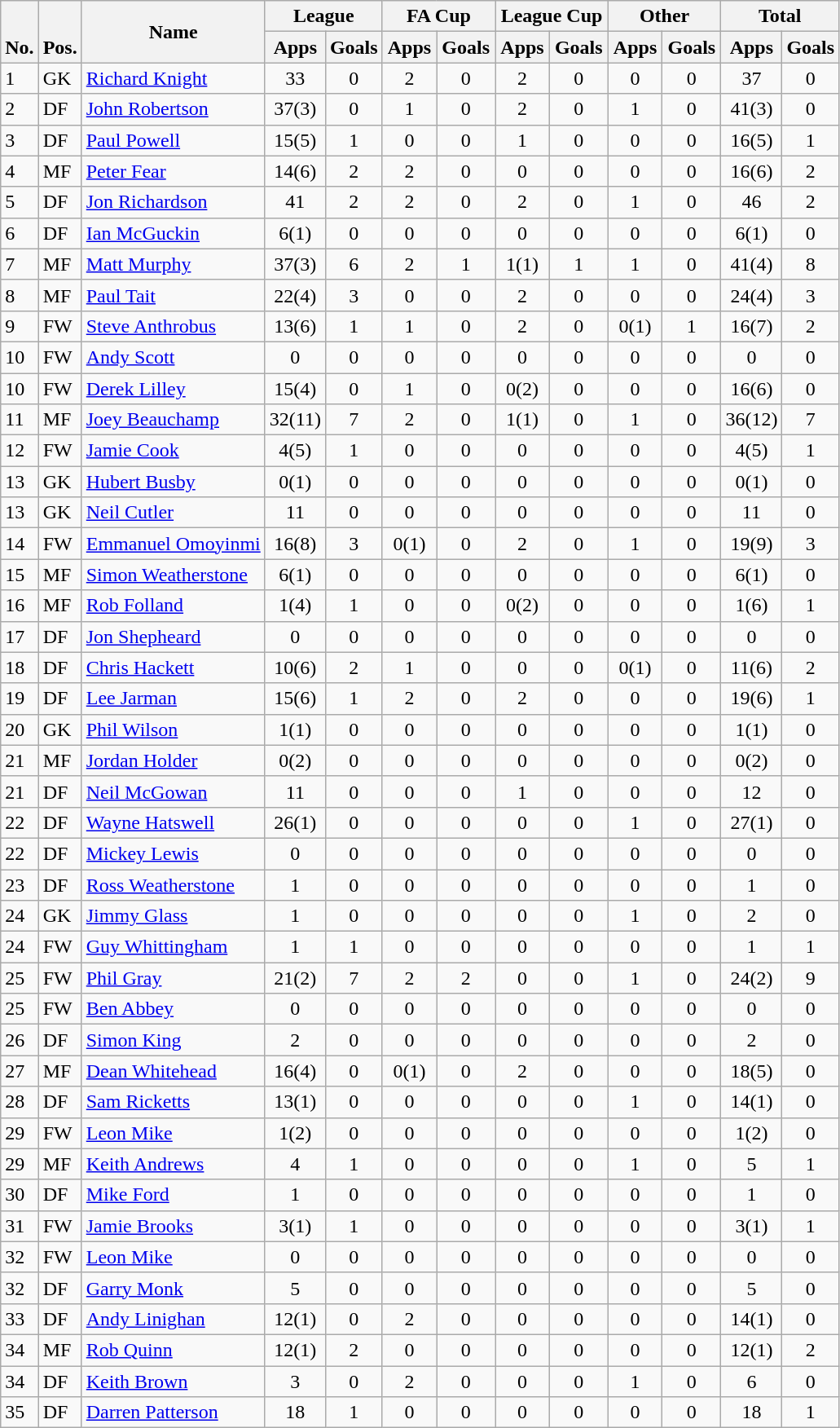<table class="wikitable" style="text-align:center">
<tr>
<th rowspan="2" valign="bottom">No.</th>
<th rowspan="2" valign="bottom">Pos.</th>
<th rowspan="2">Name</th>
<th colspan="2" width="85">League</th>
<th colspan="2" width="85">FA Cup</th>
<th colspan="2" width="85">League Cup</th>
<th colspan="2" width="85">Other</th>
<th colspan="2" width="85">Total</th>
</tr>
<tr>
<th>Apps</th>
<th>Goals</th>
<th>Apps</th>
<th>Goals</th>
<th>Apps</th>
<th>Goals</th>
<th>Apps</th>
<th>Goals</th>
<th>Apps</th>
<th>Goals</th>
</tr>
<tr>
<td align="left">1</td>
<td align="left">GK</td>
<td align="left"> <a href='#'>Richard Knight</a></td>
<td>33</td>
<td>0</td>
<td>2</td>
<td>0</td>
<td>2</td>
<td>0</td>
<td>0</td>
<td>0</td>
<td>37</td>
<td>0</td>
</tr>
<tr>
<td align="left">2</td>
<td align="left">DF</td>
<td align="left"> <a href='#'>John Robertson</a></td>
<td>37(3)</td>
<td>0</td>
<td>1</td>
<td>0</td>
<td>2</td>
<td>0</td>
<td>1</td>
<td>0</td>
<td>41(3)</td>
<td>0</td>
</tr>
<tr>
<td align="left">3</td>
<td align="left">DF</td>
<td align="left"> <a href='#'>Paul Powell</a></td>
<td>15(5)</td>
<td>1</td>
<td>0</td>
<td>0</td>
<td>1</td>
<td>0</td>
<td>0</td>
<td>0</td>
<td>16(5)</td>
<td>1</td>
</tr>
<tr>
<td align="left">4</td>
<td align="left">MF</td>
<td align="left"> <a href='#'>Peter Fear</a></td>
<td>14(6)</td>
<td>2</td>
<td>2</td>
<td>0</td>
<td>0</td>
<td>0</td>
<td>0</td>
<td>0</td>
<td>16(6)</td>
<td>2</td>
</tr>
<tr>
<td align="left">5</td>
<td align="left">DF</td>
<td align="left"> <a href='#'>Jon Richardson</a></td>
<td>41</td>
<td>2</td>
<td>2</td>
<td>0</td>
<td>2</td>
<td>0</td>
<td>1</td>
<td>0</td>
<td>46</td>
<td>2</td>
</tr>
<tr>
<td align="left">6</td>
<td align="left">DF</td>
<td align="left"> <a href='#'>Ian McGuckin</a></td>
<td>6(1)</td>
<td>0</td>
<td>0</td>
<td>0</td>
<td>0</td>
<td>0</td>
<td>0</td>
<td>0</td>
<td>6(1)</td>
<td>0</td>
</tr>
<tr>
<td align="left">7</td>
<td align="left">MF</td>
<td align="left"> <a href='#'>Matt Murphy</a></td>
<td>37(3)</td>
<td>6</td>
<td>2</td>
<td>1</td>
<td>1(1)</td>
<td>1</td>
<td>1</td>
<td>0</td>
<td>41(4)</td>
<td>8</td>
</tr>
<tr>
<td align="left">8</td>
<td align="left">MF</td>
<td align="left"> <a href='#'>Paul Tait</a></td>
<td>22(4)</td>
<td>3</td>
<td>0</td>
<td>0</td>
<td>2</td>
<td>0</td>
<td>0</td>
<td>0</td>
<td>24(4)</td>
<td>3</td>
</tr>
<tr>
<td align="left">9</td>
<td align="left">FW</td>
<td align="left"> <a href='#'>Steve Anthrobus</a></td>
<td>13(6)</td>
<td>1</td>
<td>1</td>
<td>0</td>
<td>2</td>
<td>0</td>
<td>0(1)</td>
<td>1</td>
<td>16(7)</td>
<td>2</td>
</tr>
<tr>
<td align="left">10</td>
<td align="left">FW</td>
<td align="left"> <a href='#'>Andy Scott</a></td>
<td>0</td>
<td>0</td>
<td>0</td>
<td>0</td>
<td>0</td>
<td>0</td>
<td>0</td>
<td>0</td>
<td>0</td>
<td>0</td>
</tr>
<tr>
<td align="left">10</td>
<td align="left">FW</td>
<td align="left"> <a href='#'>Derek Lilley</a></td>
<td>15(4)</td>
<td>0</td>
<td>1</td>
<td>0</td>
<td>0(2)</td>
<td>0</td>
<td>0</td>
<td>0</td>
<td>16(6)</td>
<td>0</td>
</tr>
<tr>
<td align="left">11</td>
<td align="left">MF</td>
<td align="left"> <a href='#'>Joey Beauchamp</a></td>
<td>32(11)</td>
<td>7</td>
<td>2</td>
<td>0</td>
<td>1(1)</td>
<td>0</td>
<td>1</td>
<td>0</td>
<td>36(12)</td>
<td>7</td>
</tr>
<tr>
<td align="left">12</td>
<td align="left">FW</td>
<td align="left"> <a href='#'>Jamie Cook</a></td>
<td>4(5)</td>
<td>1</td>
<td>0</td>
<td>0</td>
<td>0</td>
<td>0</td>
<td>0</td>
<td>0</td>
<td>4(5)</td>
<td>1</td>
</tr>
<tr>
<td align="left">13</td>
<td align="left">GK</td>
<td align="left"> <a href='#'>Hubert Busby</a></td>
<td>0(1)</td>
<td>0</td>
<td>0</td>
<td>0</td>
<td>0</td>
<td>0</td>
<td>0</td>
<td>0</td>
<td>0(1)</td>
<td>0</td>
</tr>
<tr>
<td align="left">13</td>
<td align="left">GK</td>
<td align="left"> <a href='#'>Neil Cutler</a></td>
<td>11</td>
<td>0</td>
<td>0</td>
<td>0</td>
<td>0</td>
<td>0</td>
<td>0</td>
<td>0</td>
<td>11</td>
<td>0</td>
</tr>
<tr>
<td align="left">14</td>
<td align="left">FW</td>
<td align="left"> <a href='#'>Emmanuel Omoyinmi</a></td>
<td>16(8)</td>
<td>3</td>
<td>0(1)</td>
<td>0</td>
<td>2</td>
<td>0</td>
<td>1</td>
<td>0</td>
<td>19(9)</td>
<td>3</td>
</tr>
<tr>
<td align="left">15</td>
<td align="left">MF</td>
<td align="left"> <a href='#'>Simon Weatherstone</a></td>
<td>6(1)</td>
<td>0</td>
<td>0</td>
<td>0</td>
<td>0</td>
<td>0</td>
<td>0</td>
<td>0</td>
<td>6(1)</td>
<td>0</td>
</tr>
<tr>
<td align="left">16</td>
<td align="left">MF</td>
<td align="left"> <a href='#'>Rob Folland</a></td>
<td>1(4)</td>
<td>1</td>
<td>0</td>
<td>0</td>
<td>0(2)</td>
<td>0</td>
<td>0</td>
<td>0</td>
<td>1(6)</td>
<td>1</td>
</tr>
<tr>
<td align="left">17</td>
<td align="left">DF</td>
<td align="left"> <a href='#'>Jon Shepheard</a></td>
<td>0</td>
<td>0</td>
<td>0</td>
<td>0</td>
<td>0</td>
<td>0</td>
<td>0</td>
<td>0</td>
<td>0</td>
<td>0</td>
</tr>
<tr>
<td align="left">18</td>
<td align="left">DF</td>
<td align="left"> <a href='#'>Chris Hackett</a></td>
<td>10(6)</td>
<td>2</td>
<td>1</td>
<td>0</td>
<td>0</td>
<td>0</td>
<td>0(1)</td>
<td>0</td>
<td>11(6)</td>
<td>2</td>
</tr>
<tr>
<td align="left">19</td>
<td align="left">DF</td>
<td align="left"> <a href='#'>Lee Jarman</a></td>
<td>15(6)</td>
<td>1</td>
<td>2</td>
<td>0</td>
<td>2</td>
<td>0</td>
<td>0</td>
<td>0</td>
<td>19(6)</td>
<td>1</td>
</tr>
<tr>
<td align="left">20</td>
<td align="left">GK</td>
<td align="left"> <a href='#'>Phil Wilson</a></td>
<td>1(1)</td>
<td>0</td>
<td>0</td>
<td>0</td>
<td>0</td>
<td>0</td>
<td>0</td>
<td>0</td>
<td>1(1)</td>
<td>0</td>
</tr>
<tr>
<td align="left">21</td>
<td align="left">MF</td>
<td align="left"> <a href='#'>Jordan Holder</a></td>
<td>0(2)</td>
<td>0</td>
<td>0</td>
<td>0</td>
<td>0</td>
<td>0</td>
<td>0</td>
<td>0</td>
<td>0(2)</td>
<td>0</td>
</tr>
<tr>
<td align="left">21</td>
<td align="left">DF</td>
<td align="left"> <a href='#'>Neil McGowan</a></td>
<td>11</td>
<td>0</td>
<td>0</td>
<td>0</td>
<td>1</td>
<td>0</td>
<td>0</td>
<td>0</td>
<td>12</td>
<td>0</td>
</tr>
<tr>
<td align="left">22</td>
<td align="left">DF</td>
<td align="left"> <a href='#'>Wayne Hatswell</a></td>
<td>26(1)</td>
<td>0</td>
<td>0</td>
<td>0</td>
<td>0</td>
<td>0</td>
<td>1</td>
<td>0</td>
<td>27(1)</td>
<td>0</td>
</tr>
<tr>
<td align="left">22</td>
<td align="left">DF</td>
<td align="left"> <a href='#'>Mickey Lewis</a></td>
<td>0</td>
<td>0</td>
<td>0</td>
<td>0</td>
<td>0</td>
<td>0</td>
<td>0</td>
<td>0</td>
<td>0</td>
<td>0</td>
</tr>
<tr>
<td align="left">23</td>
<td align="left">DF</td>
<td align="left"> <a href='#'>Ross Weatherstone</a></td>
<td>1</td>
<td>0</td>
<td>0</td>
<td>0</td>
<td>0</td>
<td>0</td>
<td>0</td>
<td>0</td>
<td>1</td>
<td>0</td>
</tr>
<tr>
<td align="left">24</td>
<td align="left">GK</td>
<td align="left"> <a href='#'>Jimmy Glass</a></td>
<td>1</td>
<td>0</td>
<td>0</td>
<td>0</td>
<td>0</td>
<td>0</td>
<td>1</td>
<td>0</td>
<td>2</td>
<td>0</td>
</tr>
<tr>
<td align="left">24</td>
<td align="left">FW</td>
<td align="left"> <a href='#'>Guy Whittingham</a></td>
<td>1</td>
<td>1</td>
<td>0</td>
<td>0</td>
<td>0</td>
<td>0</td>
<td>0</td>
<td>0</td>
<td>1</td>
<td>1</td>
</tr>
<tr>
<td align="left">25</td>
<td align="left">FW</td>
<td align="left"> <a href='#'>Phil Gray</a></td>
<td>21(2)</td>
<td>7</td>
<td>2</td>
<td>2</td>
<td>0</td>
<td>0</td>
<td>1</td>
<td>0</td>
<td>24(2)</td>
<td>9</td>
</tr>
<tr>
<td align="left">25</td>
<td align="left">FW</td>
<td align="left"> <a href='#'>Ben Abbey</a></td>
<td>0</td>
<td>0</td>
<td>0</td>
<td>0</td>
<td>0</td>
<td>0</td>
<td>0</td>
<td>0</td>
<td>0</td>
<td>0</td>
</tr>
<tr>
<td align="left">26</td>
<td align="left">DF</td>
<td align="left"> <a href='#'>Simon King</a></td>
<td>2</td>
<td>0</td>
<td>0</td>
<td>0</td>
<td>0</td>
<td>0</td>
<td>0</td>
<td>0</td>
<td>2</td>
<td>0</td>
</tr>
<tr>
<td align="left">27</td>
<td align="left">MF</td>
<td align="left"> <a href='#'>Dean Whitehead</a></td>
<td>16(4)</td>
<td>0</td>
<td>0(1)</td>
<td>0</td>
<td>2</td>
<td>0</td>
<td>0</td>
<td>0</td>
<td>18(5)</td>
<td>0</td>
</tr>
<tr>
<td align="left">28</td>
<td align="left">DF</td>
<td align="left"> <a href='#'>Sam Ricketts</a></td>
<td>13(1)</td>
<td>0</td>
<td>0</td>
<td>0</td>
<td>0</td>
<td>0</td>
<td>1</td>
<td>0</td>
<td>14(1)</td>
<td>0</td>
</tr>
<tr>
<td align="left">29</td>
<td align="left">FW</td>
<td align="left"> <a href='#'>Leon Mike</a></td>
<td>1(2)</td>
<td>0</td>
<td>0</td>
<td>0</td>
<td>0</td>
<td>0</td>
<td>0</td>
<td>0</td>
<td>1(2)</td>
<td>0</td>
</tr>
<tr>
<td align="left">29</td>
<td align="left">MF</td>
<td align="left"> <a href='#'>Keith Andrews</a></td>
<td>4</td>
<td>1</td>
<td>0</td>
<td>0</td>
<td>0</td>
<td>0</td>
<td>1</td>
<td>0</td>
<td>5</td>
<td>1</td>
</tr>
<tr>
<td align="left">30</td>
<td align="left">DF</td>
<td align="left"> <a href='#'>Mike Ford</a></td>
<td>1</td>
<td>0</td>
<td>0</td>
<td>0</td>
<td>0</td>
<td>0</td>
<td>0</td>
<td>0</td>
<td>1</td>
<td>0</td>
</tr>
<tr>
<td align="left">31</td>
<td align="left">FW</td>
<td align="left"> <a href='#'>Jamie Brooks</a></td>
<td>3(1)</td>
<td>1</td>
<td>0</td>
<td>0</td>
<td>0</td>
<td>0</td>
<td>0</td>
<td>0</td>
<td>3(1)</td>
<td>1</td>
</tr>
<tr>
<td align="left">32</td>
<td align="left">FW</td>
<td align="left"> <a href='#'>Leon Mike</a></td>
<td>0</td>
<td>0</td>
<td>0</td>
<td>0</td>
<td>0</td>
<td>0</td>
<td>0</td>
<td>0</td>
<td>0</td>
<td>0</td>
</tr>
<tr>
<td align="left">32</td>
<td align="left">DF</td>
<td align="left"> <a href='#'>Garry Monk</a></td>
<td>5</td>
<td>0</td>
<td>0</td>
<td>0</td>
<td>0</td>
<td>0</td>
<td>0</td>
<td>0</td>
<td>5</td>
<td>0</td>
</tr>
<tr>
<td align="left">33</td>
<td align="left">DF</td>
<td align="left"> <a href='#'>Andy Linighan</a></td>
<td>12(1)</td>
<td>0</td>
<td>2</td>
<td>0</td>
<td>0</td>
<td>0</td>
<td>0</td>
<td>0</td>
<td>14(1)</td>
<td>0</td>
</tr>
<tr>
<td align="left">34</td>
<td align="left">MF</td>
<td align="left"> <a href='#'>Rob Quinn</a></td>
<td>12(1)</td>
<td>2</td>
<td>0</td>
<td>0</td>
<td>0</td>
<td>0</td>
<td>0</td>
<td>0</td>
<td>12(1)</td>
<td>2</td>
</tr>
<tr>
<td align="left">34</td>
<td align="left">DF</td>
<td align="left"> <a href='#'>Keith Brown</a></td>
<td>3</td>
<td>0</td>
<td>2</td>
<td>0</td>
<td>0</td>
<td>0</td>
<td>1</td>
<td>0</td>
<td>6</td>
<td>0</td>
</tr>
<tr>
<td align="left">35</td>
<td align="left">DF</td>
<td align="left"> <a href='#'>Darren Patterson</a></td>
<td>18</td>
<td>1</td>
<td>0</td>
<td>0</td>
<td>0</td>
<td>0</td>
<td>0</td>
<td>0</td>
<td>18</td>
<td>1</td>
</tr>
</table>
